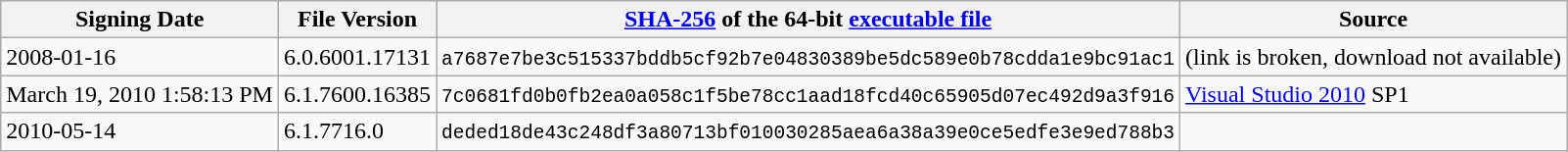<table class="wikitable">
<tr>
<th>Signing Date</th>
<th>File Version</th>
<th><a href='#'>SHA-256</a> of the 64-bit <a href='#'>executable file</a></th>
<th>Source</th>
</tr>
<tr>
<td>2008-01-16</td>
<td>6.0.6001.17131</td>
<td><code>a7687e7be3c515337bddb5cf92b7e04830389be5dc589e0b78cdda1e9bc91ac1</code></td>
<td> (link is broken, download not available)</td>
</tr>
<tr>
<td>March 19, 2010 1:58:13 PM</td>
<td>6.1.7600.16385</td>
<td><code>7c0681fd0b0fb2ea0a058c1f5be78cc1aad18fcd40c65905d07ec492d9a3f916</code></td>
<td><a href='#'>Visual Studio 2010</a> SP1</td>
</tr>
<tr>
<td>2010-05-14</td>
<td>6.1.7716.0</td>
<td><code>deded18de43c248df3a80713bf010030285aea6a38a39e0ce5edfe3e9ed788b3</code></td>
<td></td>
</tr>
</table>
